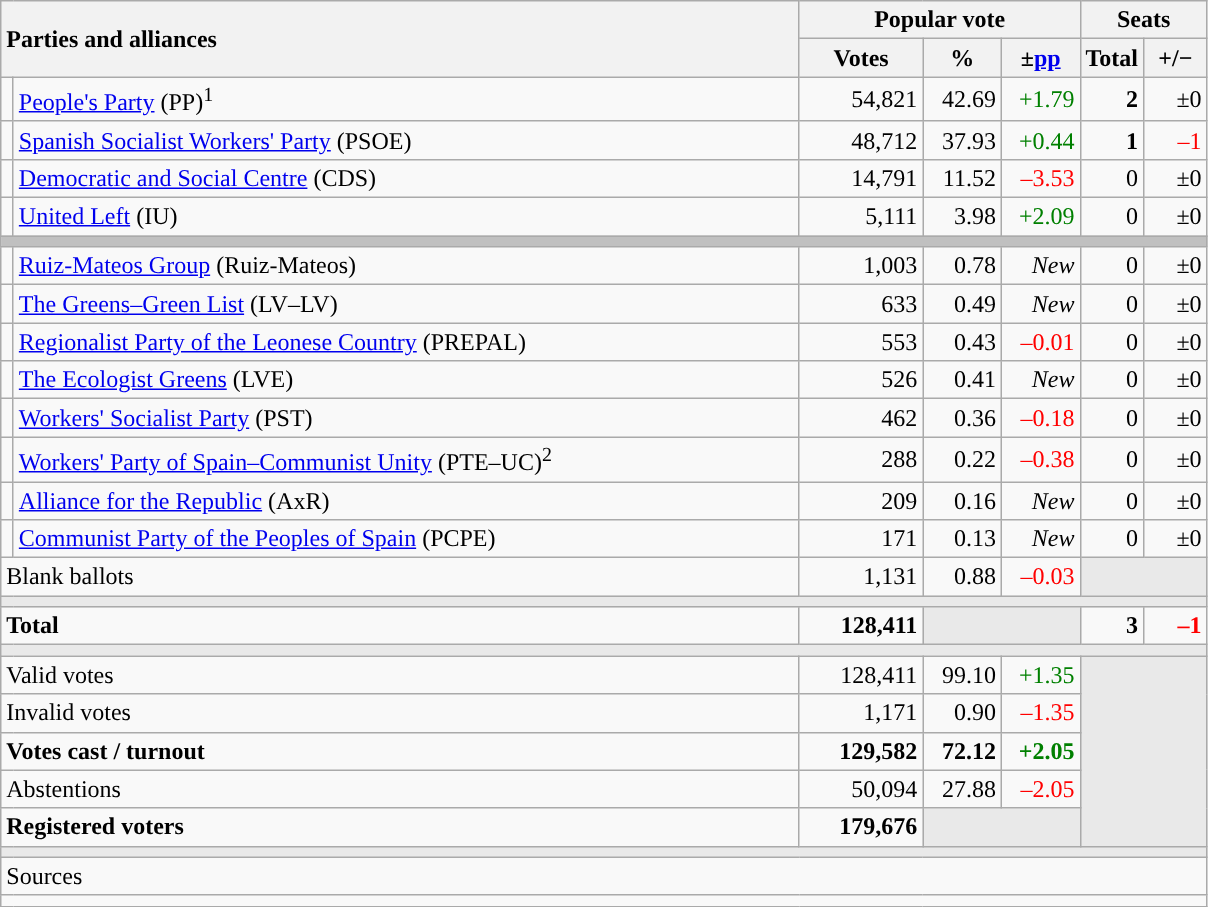<table class="wikitable" style="text-align:right;">
<tr>
<th style="text-align:left;" rowspan="2" colspan="2" width="525">Parties and alliances</th>
<th colspan="3">Popular vote</th>
<th colspan="2">Seats</th>
</tr>
<tr>
<th width="75">Votes</th>
<th width="45">%</th>
<th width="45">±<a href='#'>pp</a></th>
<th width="35">Total</th>
<th width="35">+/−</th>
</tr>
<tr>
<td width="1" style="color:inherit;background:"></td>
<td align="left"><a href='#'>People's Party</a> (PP)<sup>1</sup></td>
<td>54,821</td>
<td>42.69</td>
<td style="color:green;">+1.79</td>
<td><strong>2</strong></td>
<td>±0</td>
</tr>
<tr>
<td style="color:inherit;background:"></td>
<td align="left"><a href='#'>Spanish Socialist Workers' Party</a> (PSOE)</td>
<td>48,712</td>
<td>37.93</td>
<td style="color:green;">+0.44</td>
<td><strong>1</strong></td>
<td style="color:red;">–1</td>
</tr>
<tr>
<td style="color:inherit;background:"></td>
<td align="left"><a href='#'>Democratic and Social Centre</a> (CDS)</td>
<td>14,791</td>
<td>11.52</td>
<td style="color:red;">–3.53</td>
<td>0</td>
<td>±0</td>
</tr>
<tr>
<td style="color:inherit;background:"></td>
<td align="left"><a href='#'>United Left</a> (IU)</td>
<td>5,111</td>
<td>3.98</td>
<td style="color:green;">+2.09</td>
<td>0</td>
<td>±0</td>
</tr>
<tr>
<td colspan="7" bgcolor="#C0C0C0"></td>
</tr>
<tr>
<td style="color:inherit;background:"></td>
<td align="left"><a href='#'>Ruiz-Mateos Group</a> (Ruiz-Mateos)</td>
<td>1,003</td>
<td>0.78</td>
<td><em>New</em></td>
<td>0</td>
<td>±0</td>
</tr>
<tr>
<td style="color:inherit;background:"></td>
<td align="left"><a href='#'>The Greens–Green List</a> (LV–LV)</td>
<td>633</td>
<td>0.49</td>
<td><em>New</em></td>
<td>0</td>
<td>±0</td>
</tr>
<tr>
<td style="color:inherit;background:"></td>
<td align="left"><a href='#'>Regionalist Party of the Leonese Country</a> (PREPAL)</td>
<td>553</td>
<td>0.43</td>
<td style="color:red;">–0.01</td>
<td>0</td>
<td>±0</td>
</tr>
<tr>
<td style="color:inherit;background:"></td>
<td align="left"><a href='#'>The Ecologist Greens</a> (LVE)</td>
<td>526</td>
<td>0.41</td>
<td><em>New</em></td>
<td>0</td>
<td>±0</td>
</tr>
<tr>
<td style="color:inherit;background:"></td>
<td align="left"><a href='#'>Workers' Socialist Party</a> (PST)</td>
<td>462</td>
<td>0.36</td>
<td style="color:red;">–0.18</td>
<td>0</td>
<td>±0</td>
</tr>
<tr>
<td style="color:inherit;background:"></td>
<td align="left"><a href='#'>Workers' Party of Spain–Communist Unity</a> (PTE–UC)<sup>2</sup></td>
<td>288</td>
<td>0.22</td>
<td style="color:red;">–0.38</td>
<td>0</td>
<td>±0</td>
</tr>
<tr>
<td style="color:inherit;background:"></td>
<td align="left"><a href='#'>Alliance for the Republic</a> (AxR)</td>
<td>209</td>
<td>0.16</td>
<td><em>New</em></td>
<td>0</td>
<td>±0</td>
</tr>
<tr>
<td style="color:inherit;background:"></td>
<td align="left"><a href='#'>Communist Party of the Peoples of Spain</a> (PCPE)</td>
<td>171</td>
<td>0.13</td>
<td><em>New</em></td>
<td>0</td>
<td>±0</td>
</tr>
<tr>
<td align="left" colspan="2">Blank ballots</td>
<td>1,131</td>
<td>0.88</td>
<td style="color:red;">–0.03</td>
<td bgcolor="#E9E9E9" colspan="2"></td>
</tr>
<tr>
<td colspan="7" bgcolor="#E9E9E9"></td>
</tr>
<tr style="font-weight:bold;">
<td align="left" colspan="2">Total</td>
<td>128,411</td>
<td bgcolor="#E9E9E9" colspan="2"></td>
<td>3</td>
<td style="color:red;">–1</td>
</tr>
<tr>
<td colspan="7" bgcolor="#E9E9E9"></td>
</tr>
<tr>
<td align="left" colspan="2">Valid votes</td>
<td>128,411</td>
<td>99.10</td>
<td style="color:green;">+1.35</td>
<td bgcolor="#E9E9E9" colspan="2" rowspan="5"></td>
</tr>
<tr>
<td align="left" colspan="2">Invalid votes</td>
<td>1,171</td>
<td>0.90</td>
<td style="color:red;">–1.35</td>
</tr>
<tr style="font-weight:bold;">
<td align="left" colspan="2">Votes cast / turnout</td>
<td>129,582</td>
<td>72.12</td>
<td style="color:green;">+2.05</td>
</tr>
<tr>
<td align="left" colspan="2">Abstentions</td>
<td>50,094</td>
<td>27.88</td>
<td style="color:red;">–2.05</td>
</tr>
<tr style="font-weight:bold;">
<td align="left" colspan="2">Registered voters</td>
<td>179,676</td>
<td bgcolor="#E9E9E9" colspan="2"></td>
</tr>
<tr>
<td colspan="7" bgcolor="#E9E9E9"></td>
</tr>
<tr>
<td align="left" colspan="7">Sources</td>
</tr>
<tr>
<td colspan="7" style="text-align:left; max-width:790px;"></td>
</tr>
</table>
